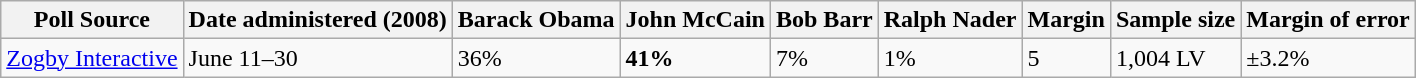<table class="wikitable collapsible">
<tr>
<th>Poll Source</th>
<th>Date administered (2008)</th>
<th>Barack Obama</th>
<th>John McCain</th>
<th>Bob Barr</th>
<th>Ralph Nader</th>
<th>Margin</th>
<th>Sample size</th>
<th>Margin of error</th>
</tr>
<tr>
<td><a href='#'>Zogby Interactive</a></td>
<td>June 11–30</td>
<td>36%</td>
<td><strong>41%</strong></td>
<td>7%</td>
<td>1%</td>
<td>5</td>
<td>1,004 LV</td>
<td>±3.2%</td>
</tr>
</table>
